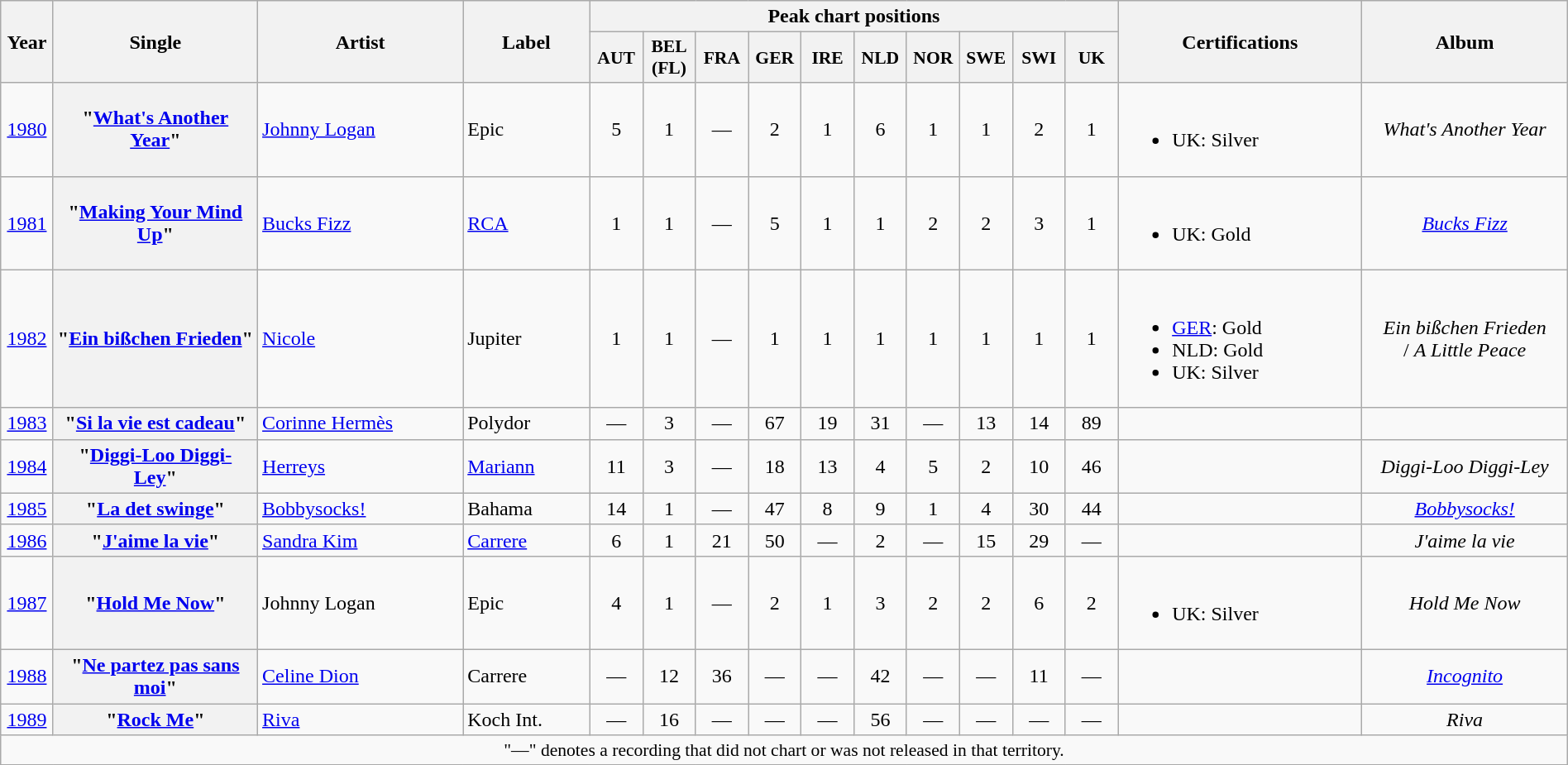<table class="wikitable plainrowheaders" style="text-align:center;width:100%;">
<tr>
<th rowspan="2" style="width:35px;">Year</th>
<th rowspan="2" style="width:10em;">Single</th>
<th rowspan="2" style="width:10em;">Artist</th>
<th rowspan="2" style="width:6em;">Label</th>
<th colspan="10">Peak chart positions</th>
<th rowspan="2" style="width:12em;">Certifications</th>
<th rowspan="2" style="width:10em;">Album</th>
</tr>
<tr>
<th scope="col" style="width:2.5em;font-size:90%;">AUT<br></th>
<th scope="col" style="width:2.5em;font-size:90%;">BEL<br>(FL)<br></th>
<th scope="col" style="width:2.5em;font-size:90%;">FRA<br></th>
<th scope="col" style="width:2.5em;font-size:90%;">GER<br></th>
<th scope="col" style="width:2.5em;font-size:90%;">IRE<br></th>
<th scope="col" style="width:2.5em;font-size:90%;">NLD<br></th>
<th scope="col" style="width:2.5em;font-size:90%;">NOR <br></th>
<th scope="col" style="width:2.5em;font-size:90%;">SWE<br></th>
<th scope="col" style="width:2.5em;font-size:90%;">SWI<br></th>
<th scope="col" style="width:2.5em;font-size:90%;">UK<br></th>
</tr>
<tr>
<td><a href='#'>1980</a></td>
<th scope="row">"<a href='#'>What's Another Year</a>"</th>
<td style="text-align:left;"><a href='#'>Johnny Logan</a></td>
<td style="text-align:left;">Epic</td>
<td>5</td>
<td>1</td>
<td>—</td>
<td>2</td>
<td>1</td>
<td>6</td>
<td>1</td>
<td>1</td>
<td>2</td>
<td>1</td>
<td style="text-align:left;"><br><ul><li>UK: Silver</li></ul></td>
<td><em>What's Another Year</em></td>
</tr>
<tr>
<td><a href='#'>1981</a></td>
<th scope="row">"<a href='#'>Making Your Mind Up</a>"</th>
<td style="text-align:left;"><a href='#'>Bucks Fizz</a></td>
<td style="text-align:left;"><a href='#'>RCA</a></td>
<td>1</td>
<td>1</td>
<td>—</td>
<td>5</td>
<td>1</td>
<td>1</td>
<td>2</td>
<td>2</td>
<td>3</td>
<td>1</td>
<td style="text-align:left;"><br><ul><li>UK: Gold</li></ul></td>
<td><em><a href='#'>Bucks Fizz</a></em></td>
</tr>
<tr>
<td><a href='#'>1982</a></td>
<th scope="row">"<a href='#'>Ein bißchen Frieden</a>"</th>
<td style="text-align:left;"><a href='#'>Nicole</a></td>
<td style="text-align:left;">Jupiter</td>
<td>1</td>
<td>1</td>
<td>—</td>
<td>1</td>
<td>1</td>
<td>1</td>
<td>1</td>
<td>1</td>
<td>1</td>
<td>1</td>
<td style="text-align:left;"><br><ul><li><a href='#'>GER</a>: Gold</li><li>NLD: Gold</li><li>UK: Silver</li></ul></td>
<td><em>Ein bißchen Frieden</em> <br>/ <em>A Little Peace</em></td>
</tr>
<tr>
<td><a href='#'>1983</a></td>
<th scope="row">"<a href='#'>Si la vie est cadeau</a>"</th>
<td style="text-align:left;"><a href='#'>Corinne Hermès</a></td>
<td style="text-align:left;">Polydor</td>
<td>—</td>
<td>3</td>
<td>—</td>
<td>67</td>
<td>19</td>
<td>31</td>
<td>—</td>
<td>13</td>
<td>14</td>
<td>89</td>
<td style="text-align:left;"></td>
<td></td>
</tr>
<tr>
<td><a href='#'>1984</a></td>
<th scope="row">"<a href='#'>Diggi-Loo Diggi-Ley</a>"</th>
<td style="text-align:left;"><a href='#'>Herreys</a></td>
<td style="text-align:left;"><a href='#'>Mariann</a></td>
<td>11</td>
<td>3</td>
<td>—</td>
<td>18</td>
<td>13</td>
<td>4</td>
<td>5</td>
<td>2</td>
<td>10</td>
<td>46</td>
<td style="text-align:left;"></td>
<td><em>Diggi-Loo Diggi-Ley</em></td>
</tr>
<tr>
<td><a href='#'>1985</a></td>
<th scope="row">"<a href='#'>La det swinge</a>"</th>
<td style="text-align:left;"><a href='#'>Bobbysocks!</a></td>
<td style="text-align:left;">Bahama</td>
<td>14</td>
<td>1</td>
<td>—</td>
<td>47</td>
<td>8</td>
<td>9</td>
<td>1</td>
<td>4</td>
<td>30</td>
<td>44</td>
<td style="text-align:left;"></td>
<td><a href='#'><em>Bobbysocks!</em></a></td>
</tr>
<tr>
<td><a href='#'>1986</a></td>
<th scope="row">"<a href='#'>J'aime la vie</a>"</th>
<td style="text-align:left;"><a href='#'>Sandra Kim</a></td>
<td style="text-align:left;"><a href='#'>Carrere</a></td>
<td>6</td>
<td>1</td>
<td>21</td>
<td>50</td>
<td>—</td>
<td>2</td>
<td>—</td>
<td>15</td>
<td>29</td>
<td>—</td>
<td style="text-align:left;"></td>
<td><em>J'aime la vie</em></td>
</tr>
<tr>
<td><a href='#'>1987</a></td>
<th scope="row">"<a href='#'>Hold Me Now</a>"</th>
<td style="text-align:left;">Johnny Logan</td>
<td style="text-align:left;">Epic</td>
<td>4</td>
<td>1</td>
<td>—</td>
<td>2</td>
<td>1</td>
<td>3</td>
<td>2</td>
<td>2</td>
<td>6</td>
<td>2</td>
<td style="text-align:left;"><br><ul><li>UK: Silver</li></ul></td>
<td><em>Hold Me Now</em></td>
</tr>
<tr>
<td><a href='#'>1988</a></td>
<th scope="row">"<a href='#'>Ne partez pas sans moi</a>"</th>
<td style="text-align:left;"><a href='#'>Celine Dion</a></td>
<td style="text-align:left;">Carrere</td>
<td>—</td>
<td>12</td>
<td>36</td>
<td>—</td>
<td>—</td>
<td>42</td>
<td>—</td>
<td>—</td>
<td>11</td>
<td>—</td>
<td style="text-align:left;"></td>
<td><a href='#'><em>Incognito</em></a></td>
</tr>
<tr>
<td><a href='#'>1989</a></td>
<th scope="row">"<a href='#'>Rock Me</a>"</th>
<td style="text-align:left;"><a href='#'>Riva</a></td>
<td style="text-align:left;">Koch Int.</td>
<td>—</td>
<td>16</td>
<td>—</td>
<td>—</td>
<td>—</td>
<td>56</td>
<td>—</td>
<td>—</td>
<td>—</td>
<td>—</td>
<td style="text-align:left;"></td>
<td><em>Riva</em></td>
</tr>
<tr>
<td colspan="16" style="font-size:90%">"—" denotes a recording that did not chart or was not released in that territory.</td>
</tr>
<tr>
</tr>
</table>
